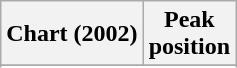<table class="wikitable plainrowheaders sortable" border="1">
<tr>
<th scope="col">Chart (2002)</th>
<th scope="col">Peak<br>position</th>
</tr>
<tr>
</tr>
<tr>
</tr>
</table>
